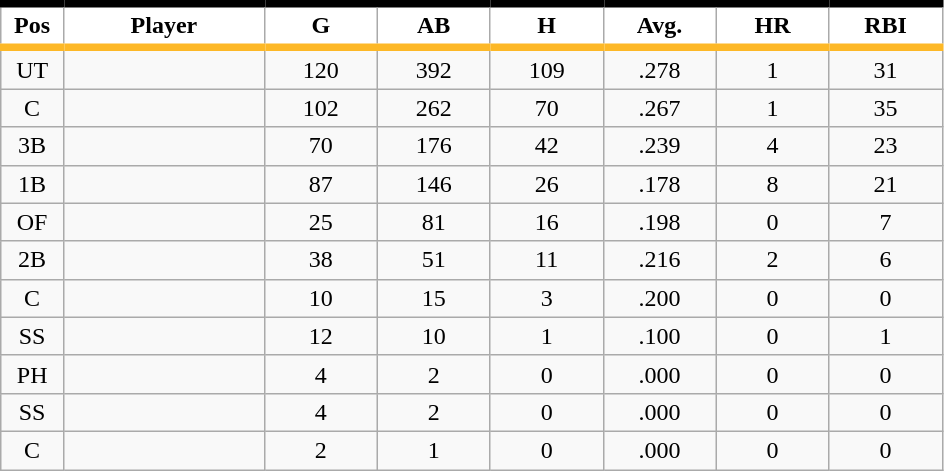<table class="wikitable sortable">
<tr>
<th style="background:#FFFFFF; border-top:#000000 5px solid; border-bottom:#FDB827 5px solid;" width="5%">Pos</th>
<th style="background:#FFFFFF; border-top:#000000 5px solid; border-bottom:#FDB827 5px solid;" width="16%">Player</th>
<th style="background:#FFFFFF; border-top:#000000 5px solid; border-bottom:#FDB827 5px solid;" width="9%">G</th>
<th style="background:#FFFFFF; border-top:#000000 5px solid; border-bottom:#FDB827 5px solid;" width="9%">AB</th>
<th style="background:#FFFFFF; border-top:#000000 5px solid; border-bottom:#FDB827 5px solid;" width="9%">H</th>
<th style="background:#FFFFFF; border-top:#000000 5px solid; border-bottom:#FDB827 5px solid;" width="9%">Avg.</th>
<th style="background:#FFFFFF; border-top:#000000 5px solid; border-bottom:#FDB827 5px solid;" width="9%">HR</th>
<th style="background:#FFFFFF; border-top:#000000 5px solid; border-bottom:#FDB827 5px solid;" width="9%">RBI</th>
</tr>
<tr align="center">
<td>UT</td>
<td></td>
<td>120</td>
<td>392</td>
<td>109</td>
<td>.278</td>
<td>1</td>
<td>31</td>
</tr>
<tr align="center">
<td>C</td>
<td></td>
<td>102</td>
<td>262</td>
<td>70</td>
<td>.267</td>
<td>1</td>
<td>35</td>
</tr>
<tr align="center">
<td>3B</td>
<td></td>
<td>70</td>
<td>176</td>
<td>42</td>
<td>.239</td>
<td>4</td>
<td>23</td>
</tr>
<tr align="center">
<td>1B</td>
<td></td>
<td>87</td>
<td>146</td>
<td>26</td>
<td>.178</td>
<td>8</td>
<td>21</td>
</tr>
<tr align="center">
<td>OF</td>
<td></td>
<td>25</td>
<td>81</td>
<td>16</td>
<td>.198</td>
<td>0</td>
<td>7</td>
</tr>
<tr align="center">
<td>2B</td>
<td></td>
<td>38</td>
<td>51</td>
<td>11</td>
<td>.216</td>
<td>2</td>
<td>6</td>
</tr>
<tr align="center">
<td>C</td>
<td></td>
<td>10</td>
<td>15</td>
<td>3</td>
<td>.200</td>
<td>0</td>
<td>0</td>
</tr>
<tr align="center">
<td>SS</td>
<td></td>
<td>12</td>
<td>10</td>
<td>1</td>
<td>.100</td>
<td>0</td>
<td>1</td>
</tr>
<tr align="center">
<td>PH</td>
<td></td>
<td>4</td>
<td>2</td>
<td>0</td>
<td>.000</td>
<td>0</td>
<td>0</td>
</tr>
<tr align="center">
<td>SS</td>
<td></td>
<td>4</td>
<td>2</td>
<td>0</td>
<td>.000</td>
<td>0</td>
<td>0</td>
</tr>
<tr align="center">
<td>C</td>
<td></td>
<td>2</td>
<td>1</td>
<td>0</td>
<td>.000</td>
<td>0</td>
<td>0</td>
</tr>
</table>
